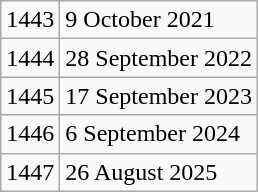<table class="wikitable">
<tr>
<td>1443</td>
<td>9 October 2021</td>
</tr>
<tr>
<td>1444</td>
<td>28 September 2022</td>
</tr>
<tr>
<td>1445</td>
<td>17 September 2023</td>
</tr>
<tr>
<td>1446</td>
<td>6 September 2024</td>
</tr>
<tr>
<td>1447</td>
<td>26 August 2025</td>
</tr>
</table>
